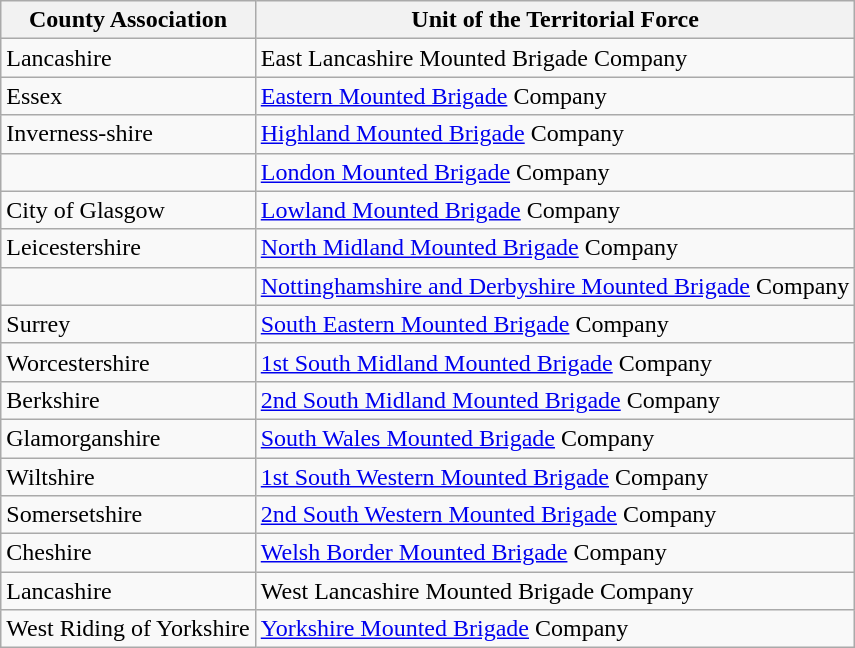<table class="wikitable">
<tr>
<th>County Association</th>
<th>Unit of the Territorial Force</th>
</tr>
<tr>
<td>Lancashire</td>
<td>East Lancashire Mounted Brigade Company</td>
</tr>
<tr>
<td>Essex</td>
<td><a href='#'>Eastern Mounted Brigade</a> Company</td>
</tr>
<tr>
<td>Inverness-shire</td>
<td><a href='#'>Highland Mounted Brigade</a> Company</td>
</tr>
<tr>
<td> </td>
<td><a href='#'>London Mounted Brigade</a> Company</td>
</tr>
<tr>
<td>City of Glasgow</td>
<td><a href='#'>Lowland Mounted Brigade</a> Company</td>
</tr>
<tr>
<td>Leicestershire</td>
<td><a href='#'>North Midland Mounted Brigade</a> Company</td>
</tr>
<tr>
<td> </td>
<td><a href='#'>Nottinghamshire and Derbyshire Mounted Brigade</a> Company</td>
</tr>
<tr>
<td>Surrey</td>
<td><a href='#'>South Eastern Mounted Brigade</a> Company</td>
</tr>
<tr>
<td>Worcestershire</td>
<td><a href='#'>1st South Midland Mounted Brigade</a> Company</td>
</tr>
<tr>
<td>Berkshire</td>
<td><a href='#'>2nd South Midland Mounted Brigade</a> Company</td>
</tr>
<tr>
<td>Glamorganshire</td>
<td><a href='#'>South Wales Mounted Brigade</a> Company</td>
</tr>
<tr>
<td>Wiltshire</td>
<td><a href='#'>1st South Western Mounted Brigade</a> Company</td>
</tr>
<tr>
<td>Somersetshire</td>
<td><a href='#'>2nd South Western Mounted Brigade</a> Company</td>
</tr>
<tr>
<td>Cheshire</td>
<td><a href='#'>Welsh Border Mounted Brigade</a> Company</td>
</tr>
<tr>
<td>Lancashire</td>
<td>West Lancashire Mounted Brigade Company</td>
</tr>
<tr>
<td>West Riding of Yorkshire</td>
<td><a href='#'>Yorkshire Mounted Brigade</a> Company</td>
</tr>
</table>
